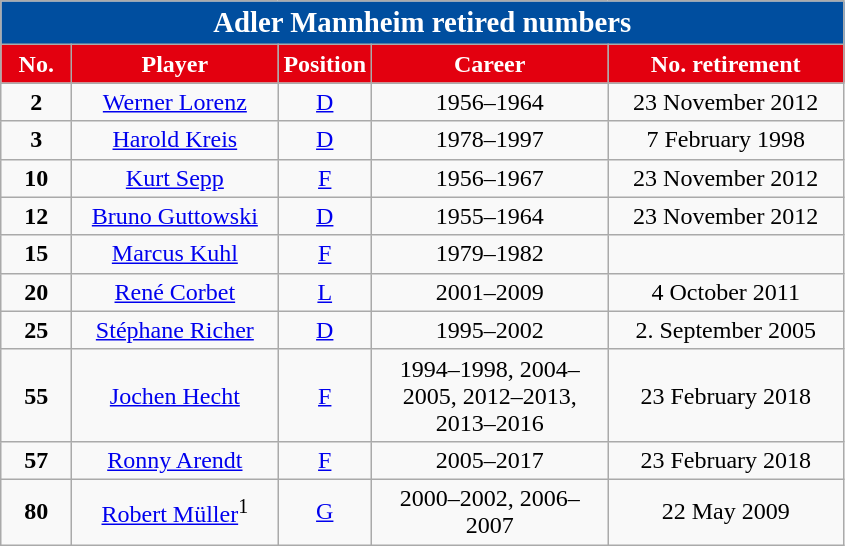<table class="wikitable sortable" style="text-align:center">
<tr>
<td colspan="5" style= "background: #004e9f; color: #ffffff"><big><strong>Adler Mannheim retired numbers</strong></big></td>
</tr>
<tr>
<th width=40px style="background: #e3000f; color: #ffffff">No.</th>
<th width=130px style="background: #e3000f; color: #ffffff">Player</th>
<th width=40px style="background: #e3000f; color: #ffffff">Position</th>
<th width=150px style="background: #e3000f; color: #ffffff">Career</th>
<th width=150px style="background: #e3000f; color: #ffffff">No. retirement</th>
</tr>
<tr>
<td><strong>2</strong></td>
<td><a href='#'>Werner Lorenz</a></td>
<td><a href='#'>D</a></td>
<td>1956–1964</td>
<td>23 November 2012</td>
</tr>
<tr>
<td><strong>3</strong></td>
<td><a href='#'>Harold Kreis</a></td>
<td><a href='#'>D</a></td>
<td>1978–1997</td>
<td>7 February 1998</td>
</tr>
<tr>
<td><strong>10</strong></td>
<td><a href='#'>Kurt Sepp</a></td>
<td><a href='#'>F</a></td>
<td>1956–1967</td>
<td>23 November 2012</td>
</tr>
<tr>
<td><strong>12</strong></td>
<td><a href='#'>Bruno Guttowski</a></td>
<td><a href='#'>D</a></td>
<td>1955–1964</td>
<td>23 November 2012</td>
</tr>
<tr>
<td><strong>15</strong></td>
<td><a href='#'>Marcus Kuhl</a></td>
<td><a href='#'>F</a></td>
<td>1979–1982</td>
<td></td>
</tr>
<tr>
<td><strong>20</strong></td>
<td><a href='#'>René Corbet</a></td>
<td><a href='#'>L</a></td>
<td>2001–2009</td>
<td>4 October 2011</td>
</tr>
<tr>
<td><strong>25</strong></td>
<td><a href='#'>Stéphane Richer</a></td>
<td><a href='#'>D</a></td>
<td>1995–2002</td>
<td>2. September 2005</td>
</tr>
<tr>
<td><strong>55</strong></td>
<td><a href='#'>Jochen Hecht</a></td>
<td><a href='#'>F</a></td>
<td>1994–1998, 2004–2005, 2012–2013, 2013–2016</td>
<td>23 February 2018</td>
</tr>
<tr>
<td><strong>57</strong></td>
<td><a href='#'>Ronny Arendt</a></td>
<td><a href='#'>F</a></td>
<td>2005–2017</td>
<td>23 February 2018</td>
</tr>
<tr>
<td><strong>80</strong></td>
<td><a href='#'>Robert Müller</a><sup>1</sup></td>
<td><a href='#'>G</a></td>
<td>2000–2002, 2006–2007</td>
<td>22 May 2009</td>
</tr>
</table>
